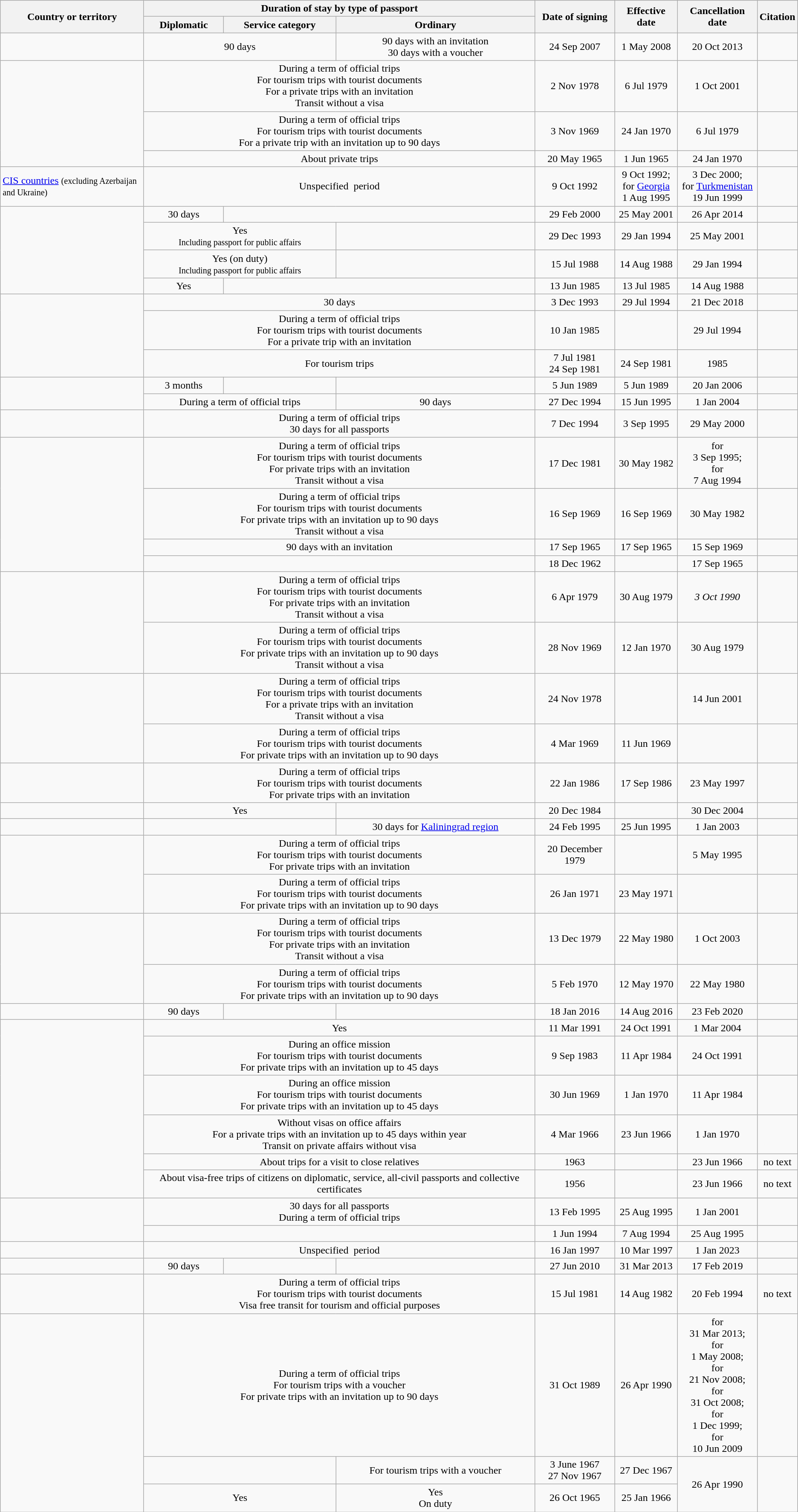<table class="wikitable sortable mw-collapsible mw-collapsed" style="text-align:center">
<tr>
<th rowspan="2" style="width:18%;">Country or territory</th>
<th colspan=3>Duration of stay by type of passport</th>
<th rowspan=2>Date of signing</th>
<th rowspan=2>Effective date</th>
<th rowspan=2>Cancellation date</th>
<th rowspan=2>Citation</th>
</tr>
<tr>
<th>Diplomatic</th>
<th>Service category</th>
<th>Ordinary</th>
</tr>
<tr>
<td align=left></td>
<td colspan=2>90 days</td>
<td>90 days with an invitation<br> 30 days with a voucher</td>
<td>24 Sep 2007</td>
<td>1 May 2008</td>
<td>20 Oct 2013</td>
<td></td>
</tr>
<tr>
<td rowspan=3 align=Left></td>
<td colspan=3>During a term of official trips<br> For tourism trips with tourist documents<br> For a private trips with an invitation<br> Transit without a visa</td>
<td>2 Nov 1978</td>
<td>6 Jul 1979</td>
<td>1 Oct 2001</td>
<td></td>
</tr>
<tr>
<td colspan=3>During a term of official trips<br> For tourism trips with tourist documents<br> For a private trip with an invitation up to 90 days</td>
<td>3 Nov 1969</td>
<td>24 Jan 1970</td>
<td>6 Jul 1979</td>
<td></td>
</tr>
<tr>
<td colspan=3>About private trips</td>
<td>20 May 1965</td>
<td>1 Jun 1965</td>
<td>24 Jan 1970</td>
<td></td>
</tr>
<tr>
<td align=left> <a href='#'>CIS countries</a>  <small>(excluding Azerbaijan and Ukraine)</small></td>
<td colspan=3>Unspecified  period</td>
<td>9 Oct 1992</td>
<td>9 Oct 1992;<br> for  <a href='#'>Georgia</a><br> 1 Aug 1995</td>
<td>3 Dec 2000;<br> for  <a href='#'>Turkmenistan</a><br> 19 Jun 1999</td>
<td></td>
</tr>
<tr>
<td rowspan=4 align=left></td>
<td>30 days</td>
<td colspan=2></td>
<td>29 Feb 2000</td>
<td>25 May 2001</td>
<td>26 Apr 2014</td>
<td></td>
</tr>
<tr>
<td colspan=2>Yes <br> <small>Including passport for public affairs</small></td>
<td></td>
<td>29 Dec 1993</td>
<td>29 Jan 1994</td>
<td>25 May 2001</td>
<td></td>
</tr>
<tr>
<td colspan=2>Yes (on duty) <br> <small>Including passport for public affairs</small></td>
<td></td>
<td>15 Jul 1988</td>
<td>14 Aug 1988</td>
<td>29 Jan 1994</td>
<td></td>
</tr>
<tr>
<td>Yes</td>
<td colspan=2></td>
<td>13 Jun 1985</td>
<td>13 Jul 1985</td>
<td>14 Aug 1988</td>
<td></td>
</tr>
<tr>
<td rowspan=3 align=left></td>
<td colspan=3>30 days</td>
<td>3 Dec 1993</td>
<td>29 Jul 1994</td>
<td>21 Dec 2018</td>
<td></td>
</tr>
<tr>
<td colspan=3>During a term of official trips<br> For tourism trips with tourist documents<br> For a private trip with an invitation</td>
<td>10 Jan 1985</td>
<td></td>
<td>29 Jul 1994</td>
<td></td>
</tr>
<tr>
<td colspan=3>For tourism trips</td>
<td data-sort-value="7 Jul 1981">7 Jul 1981 <br> 24 Sep 1981</td>
<td>24 Sep 1981</td>
<td>1985</td>
<td></td>
</tr>
<tr>
<td rowspan=2 align=left></td>
<td>3 months</td>
<td></td>
<td></td>
<td>5 Jun 1989</td>
<td>5 Jun 1989</td>
<td>20 Jan 2006</td>
<td></td>
</tr>
<tr>
<td colspan=2>During a term of official trips</td>
<td>90 days</td>
<td>27 Dec 1994</td>
<td>15 Jun 1995</td>
<td>1 Jan 2004</td>
<td></td>
</tr>
<tr>
<td align=left></td>
<td colspan=3>During a term of official trips<br> 30 days for all passports</td>
<td>7 Dec 1994</td>
<td>3 Sep 1995</td>
<td>29 May 2000</td>
<td></td>
</tr>
<tr>
<td rowspan=4 align=left></td>
<td colspan=3>During a term of official trips<br> For tourism trips with tourist documents<br> For private trips with an invitation<br> Transit without a visa</td>
<td>17 Dec 1981</td>
<td>30 May 1982</td>
<td>for  <br> 3 Sep 1995; <br> for <br> 7 Aug 1994</td>
<td></td>
</tr>
<tr>
<td colspan=3>During a term of official trips<br> For tourism trips with tourist documents<br> For private trips with an invitation up to 90 days<br> Transit without a visa</td>
<td>16 Sep 1969</td>
<td>16 Sep 1969</td>
<td>30 May 1982</td>
<td></td>
</tr>
<tr>
<td colspan=3>90 days with an invitation</td>
<td>17 Sep 1965</td>
<td>17 Sep 1965</td>
<td>15 Sep 1969</td>
<td></td>
</tr>
<tr>
<td colspan=3></td>
<td>18 Dec 1962</td>
<td></td>
<td>17 Sep 1965</td>
<td></td>
</tr>
<tr>
<td rowspan=2 align=left></td>
<td colspan=3>During a term of official trips<br> For tourism trips with tourist documents<br> For private trips with an invitation<br> Transit without a visa</td>
<td>6 Apr 1979</td>
<td>30 Aug 1979</td>
<td><em>3 Oct 1990</em></td>
<td></td>
</tr>
<tr>
<td colspan=3>During a term of official trips<br> For tourism trips with tourist documents<br> For private trips with an invitation up to 90 days<br> Transit without a visa</td>
<td>28 Nov 1969</td>
<td>12 Jan 1970</td>
<td>30 Aug 1979</td>
<td></td>
</tr>
<tr>
<td rowspan=2 align=left></td>
<td colspan=3>During a term of official trips<br> For tourism trips with tourist documents<br> For a private trips with an invitation<br> Transit without a visa</td>
<td>24 Nov 1978</td>
<td></td>
<td>14 Jun 2001</td>
<td></td>
</tr>
<tr>
<td colspan=3>During a term of official trips<br> For tourism trips with tourist documents<br> For private trips with an invitation up to 90 days</td>
<td>4 Mar 1969</td>
<td>11 Jun 1969</td>
<td></td>
<td></td>
</tr>
<tr>
<td align=left></td>
<td colspan=3>During a term of official trips<br> For tourism trips with tourist documents<br> For private trips with an invitation</td>
<td>22 Jan 1986</td>
<td>17 Sep 1986</td>
<td>23 May 1997</td>
<td></td>
</tr>
<tr>
<td align=left></td>
<td colspan=2>Yes</td>
<td></td>
<td>20 Dec 1984</td>
<td></td>
<td>30 Dec 2004</td>
<td></td>
</tr>
<tr>
<td align=left></td>
<td colspan=2></td>
<td>30 days for <a href='#'>Kaliningrad region</a></td>
<td>24 Feb 1995</td>
<td>25 Jun 1995</td>
<td>1 Jan 2003</td>
<td></td>
</tr>
<tr>
<td rowspan=2 align=left></td>
<td colspan=3>During a term of official trips<br> For tourism trips with tourist documents<br> For private trips with an invitation</td>
<td>20 December 1979</td>
<td></td>
<td>5 May 1995</td>
<td></td>
</tr>
<tr>
<td colspan=3>During a term of official trips<br> For tourism trips with tourist documents<br> For private trips with an invitation up to 90 days</td>
<td>26 Jan 1971</td>
<td>23 May 1971</td>
<td></td>
<td></td>
</tr>
<tr>
<td rowspan=2 align=left></td>
<td colspan=3>During a term of official trips<br> For tourism trips with tourist documents<br> For private trips with an invitation<br> Transit without a visa</td>
<td>13 Dec 1979</td>
<td>22 May 1980</td>
<td>1 Oct 2003</td>
<td></td>
</tr>
<tr>
<td colspan=3>During a term of official trips<br> For tourism trips with tourist documents<br> For private trips with an invitation up to 90 days</td>
<td>5 Feb 1970</td>
<td>12 May 1970</td>
<td>22 May 1980</td>
<td></td>
</tr>
<tr>
<td align=left></td>
<td>90 days</td>
<td></td>
<td></td>
<td>18 Jan 2016</td>
<td>14 Aug 2016</td>
<td>23 Feb 2020</td>
<td></td>
</tr>
<tr>
<td rowspan=6 align=left></td>
<td colspan=3>Yes</td>
<td>11 Mar 1991</td>
<td>24 Oct 1991</td>
<td>1 Mar 2004</td>
<td></td>
</tr>
<tr>
<td colspan=3>During an office mission<br> For tourism trips with tourist documents<br> For private trips with an invitation up to 45 days</td>
<td>9 Sep 1983</td>
<td>11 Apr 1984</td>
<td>24 Oct 1991</td>
<td></td>
</tr>
<tr>
<td colspan=3>During an office mission<br> For tourism trips with tourist documents<br> For private trips with an invitation up to 45 days</td>
<td>30 Jun 1969</td>
<td>1 Jan 1970</td>
<td>11 Apr 1984</td>
<td></td>
</tr>
<tr>
<td colspan=3>Without visas on office affairs<br> For a private trips with an invitation up to 45 days within year<br> Transit on private affairs without visa</td>
<td>4 Mar 1966</td>
<td>23 Jun 1966</td>
<td>1 Jan 1970</td>
<td></td>
</tr>
<tr>
<td colspan=3>About trips for a visit to close relatives</td>
<td data-sort-value="1 Jan 1963">1963</td>
<td></td>
<td>23 Jun 1966</td>
<td>no text</td>
</tr>
<tr>
<td colspan=3>About visa-free trips of citizens on diplomatic, service, all-civil passports and collective certificates</td>
<td data-sort-value="1 Jan 1956">1956</td>
<td></td>
<td>23 Jun 1966</td>
<td>no text</td>
</tr>
<tr>
<td rowspan=2 align=left></td>
<td colspan=3>30 days for all passports<br> During a term of official trips</td>
<td>13 Feb 1995</td>
<td>25 Aug 1995</td>
<td>1 Jan 2001</td>
<td></td>
</tr>
<tr>
<td colspan=3></td>
<td>1 Jun 1994</td>
<td>7 Aug 1994</td>
<td>25 Aug 1995</td>
<td></td>
</tr>
<tr>
<td align=left></td>
<td colspan=3>Unspecified  period</td>
<td>16 Jan 1997</td>
<td>10 Mar 1997</td>
<td>1 Jan 2023</td>
<td></td>
</tr>
<tr>
<td align=left></td>
<td>90 days</td>
<td></td>
<td></td>
<td>27 Jun 2010</td>
<td>31 Mar 2013</td>
<td>17 Feb 2019</td>
<td></td>
</tr>
<tr>
<td align=left></td>
<td colspan=3>During a term of official trips<br> For tourism trips with tourist documents<br> Visa free transit for tourism and official purposes</td>
<td>15 Jul 1981</td>
<td>14 Aug 1982</td>
<td>20 Feb 1994</td>
<td>no text</td>
</tr>
<tr>
<td rowspan=3 align=left></td>
<td colspan=3>During a term of official trips<br> For tourism trips with a voucher<br> For private trips with an invitation up to 90 days</td>
<td>31 Oct 1989</td>
<td>26 Apr 1990</td>
<td>for <br> 31 Mar 2013;<br> for <br> 1 May 2008;<br> for <br> 21 Nov 2008;<br> for <br> 31 Oct 2008;<br> for <br> 1 Dec 1999;<br> for <br> 10 Jun 2009</td>
<td></td>
</tr>
<tr>
<td colspan=2></td>
<td>For tourism trips with a voucher</td>
<td data-sort-value="3 June 1967">3 June 1967 <br> 27 Nov 1967</td>
<td>27 Dec 1967</td>
<td rowspan=2>26 Apr 1990</td>
<td rowspan=2></td>
</tr>
<tr>
<td colspan=2>Yes</td>
<td>Yes <br>On duty</td>
<td>26 Oct 1965</td>
<td>25 Jan 1966</td>
</tr>
</table>
